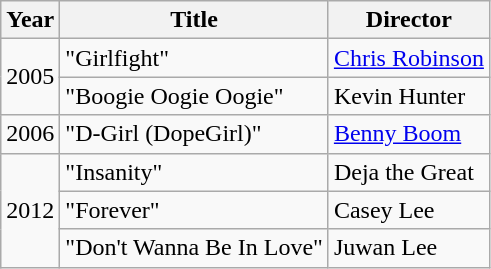<table class="wikitable">
<tr>
<th>Year</th>
<th>Title</th>
<th>Director</th>
</tr>
<tr>
<td rowspan="2">2005</td>
<td>"Girlfight"</td>
<td><a href='#'>Chris Robinson</a></td>
</tr>
<tr>
<td>"Boogie Oogie Oogie"</td>
<td>Kevin Hunter</td>
</tr>
<tr>
<td>2006</td>
<td>"D-Girl (DopeGirl)"</td>
<td><a href='#'>Benny Boom</a></td>
</tr>
<tr>
<td rowspan="3">2012</td>
<td>"Insanity"</td>
<td>Deja the Great</td>
</tr>
<tr>
<td>"Forever"</td>
<td>Casey Lee</td>
</tr>
<tr>
<td>"Don't Wanna Be In Love"</td>
<td>Juwan Lee</td>
</tr>
</table>
